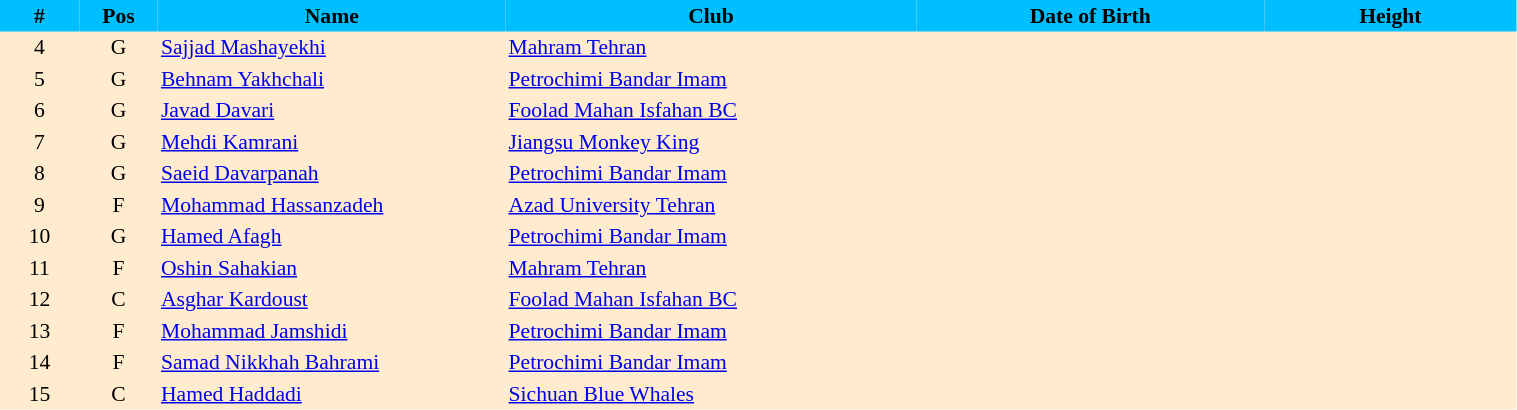<table border=0 cellpadding=2 cellspacing=0  |- bgcolor=#FFECCE style="text-align:center; font-size:90%;" width=80%>
<tr bgcolor=#00BFFF>
<th width=5%>#</th>
<th width=5%>Pos</th>
<th width=22%>Name</th>
<th width=26%>Club</th>
<th width=22%>Date of Birth</th>
<th width=16%>Height</th>
</tr>
<tr>
<td>4</td>
<td>G</td>
<td align=left><a href='#'>Sajjad Mashayekhi</a></td>
<td align=left> <a href='#'>Mahram Tehran</a></td>
<td align=left></td>
<td></td>
</tr>
<tr>
<td>5</td>
<td>G</td>
<td align=left><a href='#'>Behnam Yakhchali</a></td>
<td align=left> <a href='#'>Petrochimi Bandar Imam</a></td>
<td align=left></td>
<td></td>
</tr>
<tr>
<td>6</td>
<td>G</td>
<td align=left><a href='#'>Javad Davari</a></td>
<td align=left> <a href='#'>Foolad Mahan Isfahan BC</a></td>
<td align=left></td>
<td></td>
</tr>
<tr>
<td>7</td>
<td>G</td>
<td align=left><a href='#'>Mehdi Kamrani</a></td>
<td align=left> <a href='#'>Jiangsu Monkey King</a></td>
<td align=left></td>
<td></td>
</tr>
<tr>
<td>8</td>
<td>G</td>
<td align=left><a href='#'>Saeid Davarpanah</a></td>
<td align=left> <a href='#'>Petrochimi Bandar Imam</a></td>
<td align=left></td>
<td></td>
</tr>
<tr>
<td>9</td>
<td>F</td>
<td align=left><a href='#'>Mohammad Hassanzadeh</a></td>
<td align=left> <a href='#'>Azad University Tehran</a></td>
<td align=left></td>
<td></td>
</tr>
<tr>
<td>10</td>
<td>G</td>
<td align=left><a href='#'>Hamed Afagh</a></td>
<td align=left> <a href='#'>Petrochimi Bandar Imam</a></td>
<td align=left></td>
<td></td>
</tr>
<tr>
<td>11</td>
<td>F</td>
<td align=left><a href='#'>Oshin Sahakian</a></td>
<td align=left> <a href='#'>Mahram Tehran</a></td>
<td align=left></td>
<td></td>
</tr>
<tr>
<td>12</td>
<td>C</td>
<td align=left><a href='#'>Asghar Kardoust</a></td>
<td align=left> <a href='#'>Foolad Mahan Isfahan BC</a></td>
<td align=left></td>
<td></td>
</tr>
<tr>
<td>13</td>
<td>F</td>
<td align=left><a href='#'>Mohammad Jamshidi</a></td>
<td align=left> <a href='#'>Petrochimi Bandar Imam</a></td>
<td align=left></td>
<td></td>
</tr>
<tr>
<td>14</td>
<td>F</td>
<td align=left><a href='#'>Samad Nikkhah Bahrami</a></td>
<td align=left> <a href='#'>Petrochimi Bandar Imam</a></td>
<td align=left></td>
<td></td>
</tr>
<tr>
<td>15</td>
<td>C</td>
<td align=left><a href='#'>Hamed Haddadi</a></td>
<td align=left> <a href='#'>Sichuan Blue Whales</a></td>
<td align=left></td>
<td></td>
</tr>
</table>
